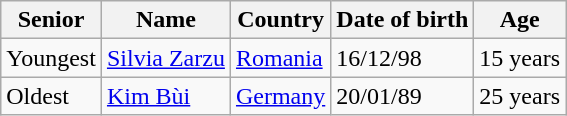<table class="wikitable">
<tr>
<th>Senior</th>
<th>Name</th>
<th>Country</th>
<th>Date of birth</th>
<th>Age</th>
</tr>
<tr>
<td>Youngest</td>
<td><a href='#'>Silvia Zarzu</a></td>
<td>  <a href='#'>Romania</a></td>
<td>16/12/98</td>
<td>15 years</td>
</tr>
<tr>
<td>Oldest</td>
<td><a href='#'>Kim Bùi</a></td>
<td> <a href='#'>Germany</a></td>
<td>20/01/89</td>
<td>25 years</td>
</tr>
</table>
